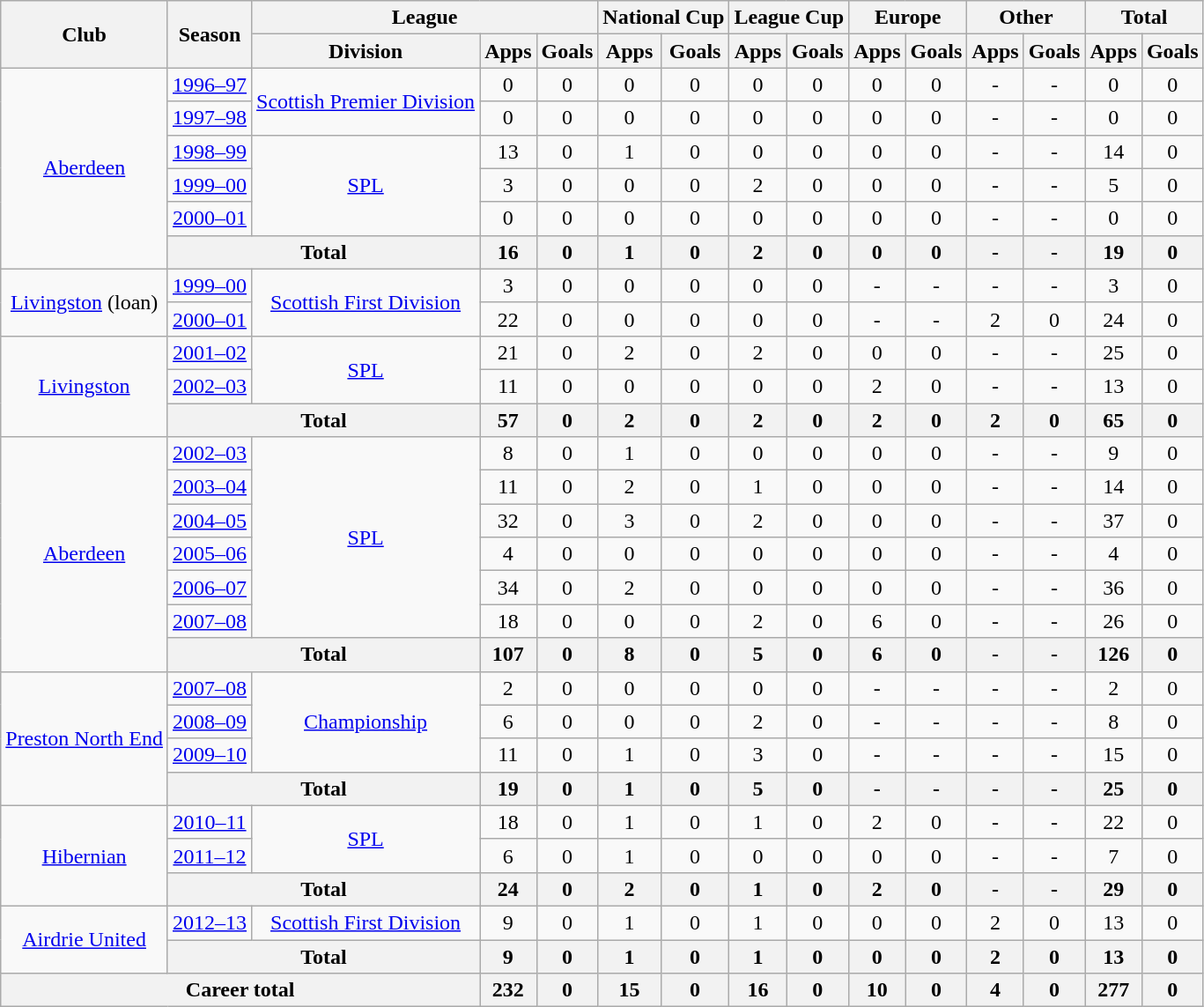<table class="wikitable" style="text-align:center">
<tr>
<th rowspan="2">Club</th>
<th rowspan="2">Season</th>
<th colspan="3">League</th>
<th colspan="2">National Cup</th>
<th colspan="2">League Cup</th>
<th colspan="2">Europe</th>
<th colspan="2">Other</th>
<th colspan="2">Total</th>
</tr>
<tr>
<th>Division</th>
<th>Apps</th>
<th>Goals</th>
<th>Apps</th>
<th>Goals</th>
<th>Apps</th>
<th>Goals</th>
<th>Apps</th>
<th>Goals</th>
<th>Apps</th>
<th>Goals</th>
<th>Apps</th>
<th>Goals</th>
</tr>
<tr>
<td rowspan="6"><a href='#'>Aberdeen</a></td>
<td><a href='#'>1996–97</a></td>
<td rowspan="2"><a href='#'>Scottish Premier Division</a></td>
<td>0</td>
<td>0</td>
<td>0</td>
<td>0</td>
<td>0</td>
<td>0</td>
<td>0</td>
<td>0</td>
<td>-</td>
<td>-</td>
<td>0</td>
<td>0</td>
</tr>
<tr>
<td><a href='#'>1997–98</a></td>
<td>0</td>
<td>0</td>
<td>0</td>
<td>0</td>
<td>0</td>
<td>0</td>
<td>0</td>
<td>0</td>
<td>-</td>
<td>-</td>
<td>0</td>
<td>0</td>
</tr>
<tr>
<td><a href='#'>1998–99</a></td>
<td rowspan="3"><a href='#'>SPL</a></td>
<td>13</td>
<td>0</td>
<td>1</td>
<td>0</td>
<td>0</td>
<td>0</td>
<td>0</td>
<td>0</td>
<td>-</td>
<td>-</td>
<td>14</td>
<td>0</td>
</tr>
<tr>
<td><a href='#'>1999–00</a></td>
<td>3</td>
<td>0</td>
<td>0</td>
<td>0</td>
<td>2</td>
<td>0</td>
<td>0</td>
<td>0</td>
<td>-</td>
<td>-</td>
<td>5</td>
<td>0</td>
</tr>
<tr>
<td><a href='#'>2000–01</a></td>
<td>0</td>
<td>0</td>
<td>0</td>
<td>0</td>
<td>0</td>
<td>0</td>
<td>0</td>
<td>0</td>
<td>-</td>
<td>-</td>
<td>0</td>
<td>0</td>
</tr>
<tr>
<th colspan="2">Total</th>
<th>16</th>
<th>0</th>
<th>1</th>
<th>0</th>
<th>2</th>
<th>0</th>
<th>0</th>
<th>0</th>
<th>-</th>
<th>-</th>
<th>19</th>
<th>0</th>
</tr>
<tr>
<td rowspan="2"><a href='#'>Livingston</a> (loan)</td>
<td><a href='#'>1999–00</a></td>
<td rowspan="2"><a href='#'>Scottish First Division</a></td>
<td>3</td>
<td>0</td>
<td>0</td>
<td>0</td>
<td>0</td>
<td>0</td>
<td>-</td>
<td>-</td>
<td>-</td>
<td>-</td>
<td>3</td>
<td>0</td>
</tr>
<tr>
<td><a href='#'>2000–01</a></td>
<td>22</td>
<td>0</td>
<td>0</td>
<td>0</td>
<td>0</td>
<td>0</td>
<td>-</td>
<td>-</td>
<td>2</td>
<td>0</td>
<td>24</td>
<td>0</td>
</tr>
<tr>
<td rowspan="3"><a href='#'>Livingston</a></td>
<td><a href='#'>2001–02</a></td>
<td rowspan="2"><a href='#'>SPL</a></td>
<td>21</td>
<td>0</td>
<td>2</td>
<td>0</td>
<td>2</td>
<td>0</td>
<td>0</td>
<td>0</td>
<td>-</td>
<td>-</td>
<td>25</td>
<td>0</td>
</tr>
<tr>
<td><a href='#'>2002–03</a></td>
<td>11</td>
<td>0</td>
<td>0</td>
<td>0</td>
<td>0</td>
<td>0</td>
<td>2</td>
<td>0</td>
<td>-</td>
<td>-</td>
<td>13</td>
<td>0</td>
</tr>
<tr>
<th colspan="2">Total</th>
<th>57</th>
<th>0</th>
<th>2</th>
<th>0</th>
<th>2</th>
<th>0</th>
<th>2</th>
<th>0</th>
<th>2</th>
<th>0</th>
<th>65</th>
<th>0</th>
</tr>
<tr>
<td rowspan="7"><a href='#'>Aberdeen</a></td>
<td><a href='#'>2002–03</a></td>
<td rowspan="6"><a href='#'>SPL</a></td>
<td>8</td>
<td>0</td>
<td>1</td>
<td>0</td>
<td>0</td>
<td>0</td>
<td>0</td>
<td>0</td>
<td>-</td>
<td>-</td>
<td>9</td>
<td>0</td>
</tr>
<tr>
<td><a href='#'>2003–04</a></td>
<td>11</td>
<td>0</td>
<td>2</td>
<td>0</td>
<td>1</td>
<td>0</td>
<td>0</td>
<td>0</td>
<td>-</td>
<td>-</td>
<td>14</td>
<td>0</td>
</tr>
<tr>
<td><a href='#'>2004–05</a></td>
<td>32</td>
<td>0</td>
<td>3</td>
<td>0</td>
<td>2</td>
<td>0</td>
<td>0</td>
<td>0</td>
<td>-</td>
<td>-</td>
<td>37</td>
<td>0</td>
</tr>
<tr>
<td><a href='#'>2005–06</a></td>
<td>4</td>
<td>0</td>
<td>0</td>
<td>0</td>
<td>0</td>
<td>0</td>
<td>0</td>
<td>0</td>
<td>-</td>
<td>-</td>
<td>4</td>
<td>0</td>
</tr>
<tr>
<td><a href='#'>2006–07</a></td>
<td>34</td>
<td>0</td>
<td>2</td>
<td>0</td>
<td>0</td>
<td>0</td>
<td>0</td>
<td>0</td>
<td>-</td>
<td>-</td>
<td>36</td>
<td>0</td>
</tr>
<tr>
<td><a href='#'>2007–08</a></td>
<td>18</td>
<td>0</td>
<td>0</td>
<td>0</td>
<td>2</td>
<td>0</td>
<td>6</td>
<td>0</td>
<td>-</td>
<td>-</td>
<td>26</td>
<td>0</td>
</tr>
<tr>
<th colspan="2">Total</th>
<th>107</th>
<th>0</th>
<th>8</th>
<th>0</th>
<th>5</th>
<th>0</th>
<th>6</th>
<th>0</th>
<th>-</th>
<th>-</th>
<th>126</th>
<th>0</th>
</tr>
<tr>
<td rowspan="4"><a href='#'>Preston North End</a></td>
<td><a href='#'>2007–08</a></td>
<td rowspan="3"><a href='#'>Championship</a></td>
<td>2</td>
<td>0</td>
<td>0</td>
<td>0</td>
<td>0</td>
<td>0</td>
<td>-</td>
<td>-</td>
<td>-</td>
<td>-</td>
<td>2</td>
<td>0</td>
</tr>
<tr>
<td><a href='#'>2008–09</a></td>
<td>6</td>
<td>0</td>
<td>0</td>
<td>0</td>
<td>2</td>
<td>0</td>
<td>-</td>
<td>-</td>
<td>-</td>
<td>-</td>
<td>8</td>
<td>0</td>
</tr>
<tr>
<td><a href='#'>2009–10</a></td>
<td>11</td>
<td>0</td>
<td>1</td>
<td>0</td>
<td>3</td>
<td>0</td>
<td>-</td>
<td>-</td>
<td>-</td>
<td>-</td>
<td>15</td>
<td>0</td>
</tr>
<tr>
<th colspan="2">Total</th>
<th>19</th>
<th>0</th>
<th>1</th>
<th>0</th>
<th>5</th>
<th>0</th>
<th>-</th>
<th>-</th>
<th>-</th>
<th>-</th>
<th>25</th>
<th>0</th>
</tr>
<tr>
<td rowspan="3"><a href='#'>Hibernian</a></td>
<td><a href='#'>2010–11</a></td>
<td rowspan="2"><a href='#'>SPL</a></td>
<td>18</td>
<td>0</td>
<td>1</td>
<td>0</td>
<td>1</td>
<td>0</td>
<td>2</td>
<td>0</td>
<td>-</td>
<td>-</td>
<td>22</td>
<td>0</td>
</tr>
<tr>
<td><a href='#'>2011–12</a></td>
<td>6</td>
<td>0</td>
<td>1</td>
<td>0</td>
<td>0</td>
<td>0</td>
<td>0</td>
<td>0</td>
<td>-</td>
<td>-</td>
<td>7</td>
<td>0</td>
</tr>
<tr>
<th colspan="2">Total</th>
<th>24</th>
<th>0</th>
<th>2</th>
<th>0</th>
<th>1</th>
<th>0</th>
<th>2</th>
<th>0</th>
<th>-</th>
<th>-</th>
<th>29</th>
<th>0</th>
</tr>
<tr>
<td rowspan="2"><a href='#'>Airdrie United</a></td>
<td><a href='#'>2012–13</a></td>
<td><a href='#'>Scottish First Division</a></td>
<td>9</td>
<td>0</td>
<td>1</td>
<td>0</td>
<td>1</td>
<td>0</td>
<td>0</td>
<td>0</td>
<td>2</td>
<td>0</td>
<td>13</td>
<td>0</td>
</tr>
<tr>
<th colspan="2">Total</th>
<th>9</th>
<th>0</th>
<th>1</th>
<th>0</th>
<th>1</th>
<th>0</th>
<th>0</th>
<th>0</th>
<th>2</th>
<th>0</th>
<th>13</th>
<th>0</th>
</tr>
<tr>
<th colspan="3">Career total</th>
<th>232</th>
<th>0</th>
<th>15</th>
<th>0</th>
<th>16</th>
<th>0</th>
<th>10</th>
<th>0</th>
<th>4</th>
<th>0</th>
<th>277</th>
<th>0</th>
</tr>
</table>
